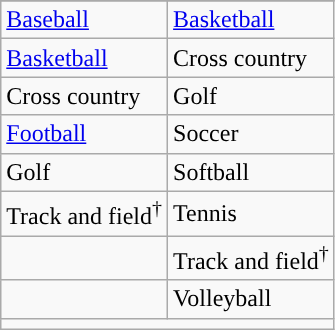<table class="wikitable">
<tr>
</tr>
<tr>
<td><a href='#'>Baseball</a></td>
<td><a href='#'>Basketball</a></td>
</tr>
<tr>
<td><a href='#'>Basketball</a></td>
<td>Cross country</td>
</tr>
<tr>
<td>Cross country</td>
<td>Golf</td>
</tr>
<tr>
<td><a href='#'>Football</a></td>
<td>Soccer</td>
</tr>
<tr>
<td>Golf</td>
<td>Softball</td>
</tr>
<tr>
<td>Track and field<sup>†</sup></td>
<td>Tennis</td>
</tr>
<tr>
<td></td>
<td>Track and field<sup>†</sup></td>
</tr>
<tr>
<td></td>
<td>Volleyball</td>
</tr>
<tr>
<td colspan="2"></td>
</tr>
</table>
